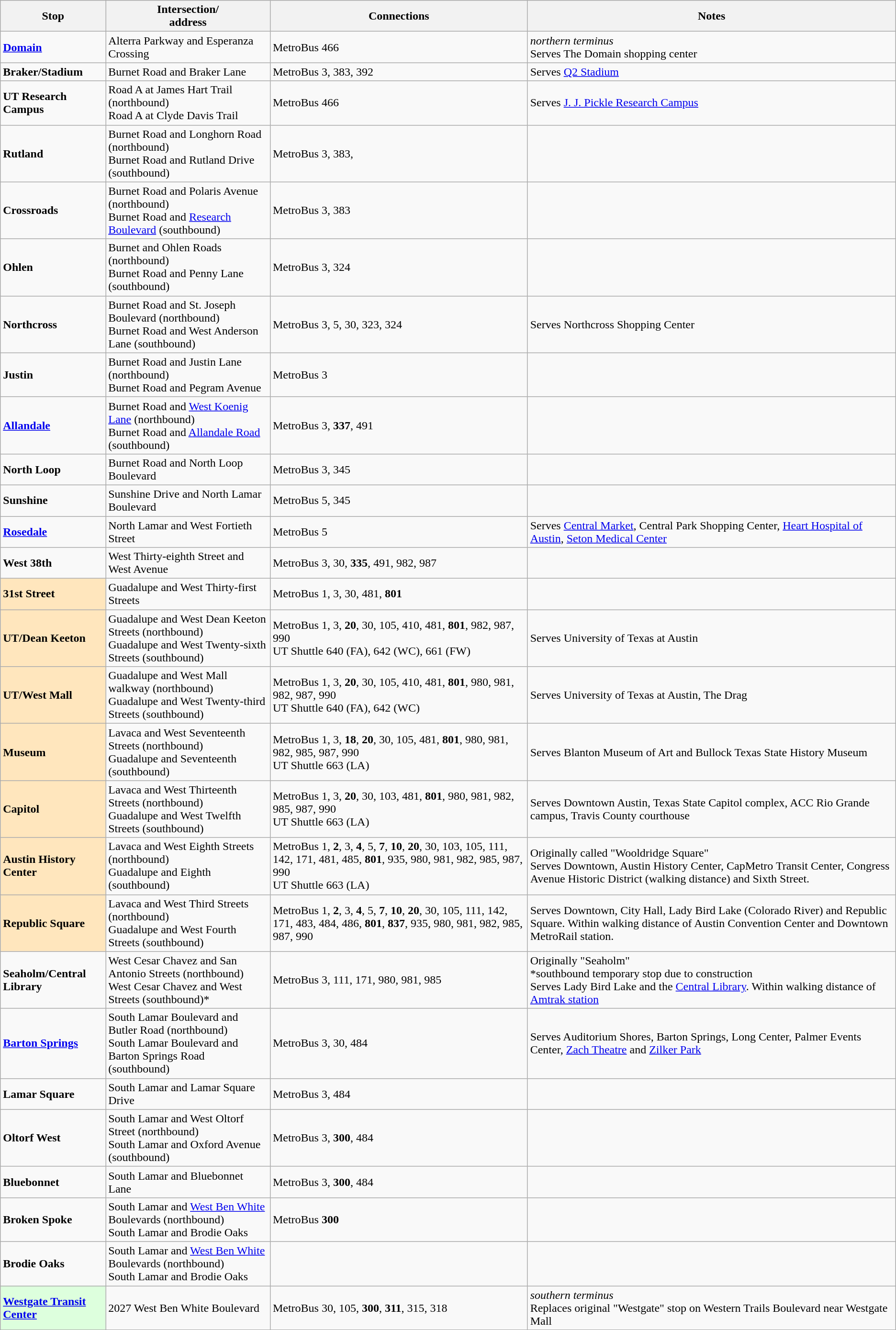<table class="wikitable">
<tr>
<th>Stop</th>
<th>Intersection/<br>address</th>
<th>Connections</th>
<th>Notes</th>
</tr>
<tr>
<td><strong><a href='#'>Domain</a></strong></td>
<td>Alterra Parkway and Esperanza Crossing</td>
<td>MetroBus 466</td>
<td><em>northern terminus</em><br>Serves The Domain shopping center</td>
</tr>
<tr>
<td><strong>Braker/Stadium</strong></td>
<td>Burnet Road and Braker Lane</td>
<td>MetroBus 3, 383, 392</td>
<td>Serves <a href='#'>Q2 Stadium</a></td>
</tr>
<tr>
<td><strong>UT Research Campus</strong></td>
<td>Road A at James Hart Trail (northbound)<br>Road A at Clyde Davis Trail</td>
<td>MetroBus 466</td>
<td>Serves <a href='#'>J. J. Pickle Research Campus</a></td>
</tr>
<tr>
<td><strong>Rutland</strong></td>
<td>Burnet Road and Longhorn Road (northbound)<br>Burnet Road and Rutland Drive (southbound)</td>
<td>MetroBus 3, 383,</td>
<td></td>
</tr>
<tr>
<td><strong>Crossroads</strong></td>
<td>Burnet Road and Polaris Avenue (northbound)<br>Burnet Road and <a href='#'>Research Boulevard</a> (southbound)</td>
<td>MetroBus 3, 383</td>
<td></td>
</tr>
<tr>
<td><strong>Ohlen</strong></td>
<td>Burnet and Ohlen Roads (northbound)<br>Burnet Road and Penny Lane (southbound)</td>
<td>MetroBus 3, 324</td>
<td></td>
</tr>
<tr>
<td><strong>Northcross</strong></td>
<td>Burnet Road and St. Joseph Boulevard (northbound)<br>Burnet Road and West Anderson Lane (southbound)</td>
<td>MetroBus 3, 5, 30, 323, 324</td>
<td>Serves Northcross Shopping Center</td>
</tr>
<tr>
<td><strong>Justin</strong></td>
<td>Burnet Road and Justin Lane (northbound)<br>Burnet Road and Pegram Avenue</td>
<td>MetroBus 3</td>
<td></td>
</tr>
<tr>
<td><strong><a href='#'>Allandale</a></strong></td>
<td>Burnet Road and <a href='#'>West Koenig Lane</a> (northbound)<br>Burnet Road and <a href='#'>Allandale Road</a> (southbound)</td>
<td>MetroBus 3, <strong>337</strong>, 491</td>
<td></td>
</tr>
<tr>
<td><strong>North Loop</strong></td>
<td>Burnet Road and North Loop Boulevard</td>
<td>MetroBus 3, 345</td>
<td></td>
</tr>
<tr>
<td><strong>Sunshine</strong></td>
<td>Sunshine Drive and North Lamar Boulevard</td>
<td>MetroBus 5, 345</td>
<td></td>
</tr>
<tr>
<td><strong><a href='#'>Rosedale</a></strong></td>
<td>North Lamar and West Fortieth Street</td>
<td>MetroBus 5</td>
<td>Serves <a href='#'>Central Market</a>, Central Park Shopping Center, <a href='#'>Heart Hospital of Austin</a>, <a href='#'>Seton Medical Center</a></td>
</tr>
<tr>
<td><strong>West 38th</strong></td>
<td>West Thirty-eighth Street and West Avenue</td>
<td>MetroBus 3, 30, <strong>335</strong>, 491, 982, 987</td>
<td></td>
</tr>
<tr>
<td style="background-color:#FFE6BD"><strong>31st Street</strong></td>
<td>Guadalupe and West Thirty-first Streets</td>
<td>MetroBus 1, 3, 30, 481, <strong>801</strong></td>
<td></td>
</tr>
<tr>
<td style="background-color:#FFE6BD"><strong>UT/Dean Keeton</strong></td>
<td>Guadalupe and West Dean Keeton Streets (northbound)<br>Guadalupe and West Twenty-sixth Streets (southbound)</td>
<td>MetroBus 1, 3, <strong>20</strong>, 30, 105, 410, 481, <strong>801</strong>, 982, 987, 990<br>UT Shuttle 640 (FA), 642 (WC), 661 (FW)</td>
<td>Serves University of Texas at Austin</td>
</tr>
<tr>
<td style="background-color:#FFE6BD"><strong>UT/West Mall</strong></td>
<td>Guadalupe and West Mall walkway (northbound)<br>Guadalupe and West Twenty-third Streets (southbound)</td>
<td>MetroBus 1, 3, <strong>20</strong>, 30, 105, 410, 481, <strong>801</strong>, 980, 981, 982, 987, 990<br>UT Shuttle 640 (FA), 642 (WC)</td>
<td>Serves University of Texas at Austin, The Drag</td>
</tr>
<tr>
<td style="background-color:#FFE6BD"><strong>Museum</strong></td>
<td>Lavaca and West Seventeenth Streets (northbound)<br>Guadalupe and Seventeenth (southbound)</td>
<td>MetroBus 1, 3, <strong>18</strong>, <strong>20</strong>, 30, 105, 481, <strong>801</strong>, 980, 981, 982, 985, 987, 990<br>UT Shuttle 663 (LA)</td>
<td>Serves Blanton Museum of Art and Bullock Texas State History Museum</td>
</tr>
<tr>
<td style="background-color:#FFE6BD"><strong>Capitol</strong></td>
<td>Lavaca and West Thirteenth Streets (northbound)<br>Guadalupe and West Twelfth Streets (southbound)</td>
<td>MetroBus 1, 3, <strong>20</strong>, 30, 103, 481, <strong>801</strong>, 980, 981, 982, 985, 987, 990<br>UT Shuttle 663 (LA)</td>
<td>Serves Downtown Austin, Texas State Capitol complex, ACC Rio Grande campus, Travis County courthouse</td>
</tr>
<tr>
<td style="background-color:#FFE6BD"><strong>Austin History Center</strong></td>
<td>Lavaca and West Eighth Streets (northbound)<br>Guadalupe and Eighth (southbound)</td>
<td>MetroBus 1, <strong>2</strong>, 3, <strong>4</strong>, 5, <strong>7</strong>, <strong>10</strong>, <strong>20</strong>, 30, 103, 105, 111, 142, 171, 481, 485, <strong>801</strong>, 935, 980, 981, 982, 985, 987, 990<br>UT Shuttle 663 (LA)</td>
<td>Originally called "Wooldridge Square"<br>Serves Downtown, Austin History Center, CapMetro Transit Center, Congress Avenue Historic District (walking distance) and Sixth Street.</td>
</tr>
<tr>
<td style="background-color:#FFE6BD"><strong>Republic Square</strong></td>
<td>Lavaca and West Third Streets (northbound)<br>Guadalupe and West Fourth Streets (southbound)</td>
<td>MetroBus 1, <strong>2</strong>, 3, <strong>4</strong>, 5, <strong>7</strong>, <strong>10</strong>, <strong>20</strong>, 30, 105, 111, 142, 171, 483, 484, 486, <strong>801</strong>, <strong>837</strong>, 935, 980, 981, 982, 985, 987, 990</td>
<td>Serves Downtown, City Hall, Lady Bird Lake (Colorado River) and Republic Square. Within walking distance of Austin Convention Center and Downtown MetroRail station.</td>
</tr>
<tr>
<td><strong>Seaholm/Central Library</strong></td>
<td>West Cesar Chavez and San Antonio Streets (northbound)<br>West Cesar Chavez  and West Streets (southbound)*</td>
<td>MetroBus 3, 111, 171, 980, 981, 985</td>
<td>Originally "Seaholm"<br>*southbound temporary stop due to construction<br>Serves Lady Bird Lake and the <a href='#'>Central Library</a>.  Within walking distance of <a href='#'>Amtrak station</a></td>
</tr>
<tr>
<td><strong><a href='#'>Barton Springs</a></strong></td>
<td>South Lamar Boulevard and Butler Road (northbound)<br>South Lamar Boulevard and Barton Springs Road (southbound)</td>
<td>MetroBus 3, 30, 484</td>
<td>Serves Auditorium Shores, Barton Springs, Long Center, Palmer Events Center, <a href='#'>Zach Theatre</a> and <a href='#'>Zilker Park</a></td>
</tr>
<tr>
<td><strong>Lamar Square</strong></td>
<td>South Lamar and Lamar Square Drive</td>
<td>MetroBus 3, 484</td>
<td></td>
</tr>
<tr>
<td><strong>Oltorf West</strong></td>
<td>South Lamar and West Oltorf Street (northbound)<br>South Lamar and Oxford Avenue (southbound)</td>
<td>MetroBus 3, <strong>300</strong>, 484</td>
<td></td>
</tr>
<tr>
<td><strong>Bluebonnet</strong></td>
<td>South Lamar and Bluebonnet Lane</td>
<td>MetroBus 3, <strong>300</strong>, 484</td>
<td></td>
</tr>
<tr>
<td><strong>Broken Spoke</strong></td>
<td>South Lamar and <a href='#'>West Ben White</a> Boulevards (northbound)<br>South Lamar and Brodie Oaks</td>
<td>MetroBus <strong>300</strong></td>
<td></td>
</tr>
<tr>
<td><strong>Brodie Oaks</strong></td>
<td>South Lamar and <a href='#'>West Ben White</a> Boulevards (northbound)<br>South Lamar and Brodie Oaks</td>
<td></td>
<td></td>
</tr>
<tr>
<td style="background-color:#ddffdd"><strong><a href='#'>Westgate Transit Center</a></strong></td>
<td>2027 West Ben White Boulevard</td>
<td>MetroBus 30, 105, <strong>300</strong>, <strong>311</strong>, 315, 318</td>
<td><em>southern terminus</em><br>Replaces original "Westgate" stop on Western Trails Boulevard near Westgate Mall</td>
</tr>
</table>
